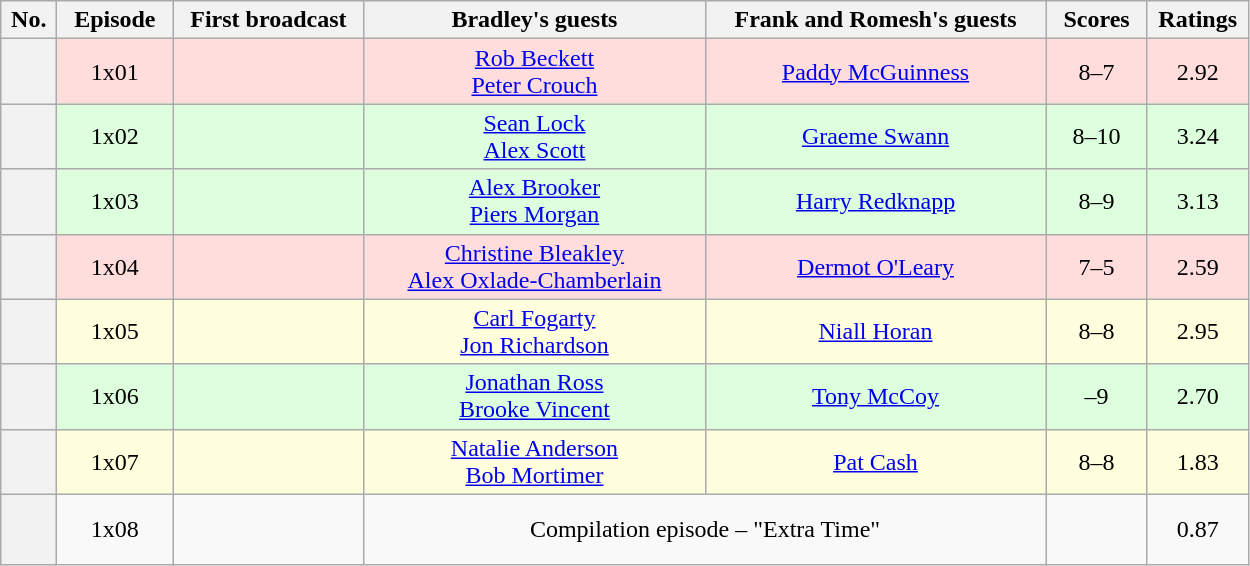<table class="wikitable plainrowheaders" style="text-align:center;">
<tr>
<th scope"col" width="30px">No.</th>
<th scope"col" width="70px">Episode</th>
<th scope"col" width="120px">First broadcast</th>
<th scope"col" width="220px">Bradley's guests</th>
<th scope"col" width="220px">Frank and Romesh's guests</th>
<th scope"col" width="60px">Scores</th>
<th scope"col" width="60px">Ratings</th>
</tr>
<tr style="background:#fdd;">
<th scope="row"></th>
<td>1x01</td>
<td></td>
<td><a href='#'>Rob Beckett</a><br><a href='#'>Peter Crouch</a></td>
<td><a href='#'>Paddy McGuinness</a></td>
<td>8–7</td>
<td>2.92</td>
</tr>
<tr style="background:#dfd;">
<th scope="row"></th>
<td>1x02</td>
<td></td>
<td><a href='#'>Sean Lock</a><br><a href='#'>Alex Scott</a></td>
<td><a href='#'>Graeme Swann</a></td>
<td>8–10</td>
<td>3.24</td>
</tr>
<tr style="background:#dfd;">
<th scope="row"></th>
<td>1x03</td>
<td></td>
<td><a href='#'>Alex Brooker</a><br><a href='#'>Piers Morgan</a></td>
<td><a href='#'>Harry Redknapp</a></td>
<td>8–9</td>
<td>3.13</td>
</tr>
<tr style="background:#fdd;">
<th scope="row"></th>
<td>1x04</td>
<td></td>
<td><a href='#'>Christine Bleakley</a><br><a href='#'>Alex Oxlade-Chamberlain</a></td>
<td><a href='#'>Dermot O'Leary</a></td>
<td>7–5</td>
<td>2.59</td>
</tr>
<tr style="background:#ffd;">
<th scope="row"></th>
<td>1x05</td>
<td></td>
<td><a href='#'>Carl Fogarty</a><br><a href='#'>Jon Richardson</a></td>
<td><a href='#'>Niall Horan</a></td>
<td>8–8</td>
<td>2.95</td>
</tr>
<tr style="background:#dfd;">
<th scope="row"></th>
<td>1x06</td>
<td></td>
<td><a href='#'>Jonathan Ross</a><br><a href='#'>Brooke Vincent</a></td>
<td><a href='#'>Tony McCoy</a></td>
<td>–9</td>
<td>2.70</td>
</tr>
<tr style="background:#ffd;">
<th scope="row"></th>
<td>1x07</td>
<td></td>
<td><a href='#'>Natalie Anderson</a><br><a href='#'>Bob Mortimer</a></td>
<td><a href='#'>Pat Cash</a></td>
<td>8–8</td>
<td>1.83</td>
</tr>
<tr>
<th scope="row" height="40"></th>
<td>1x08</td>
<td></td>
<td colspan="2">Compilation episode – "Extra Time"</td>
<td></td>
<td>0.87</td>
</tr>
</table>
